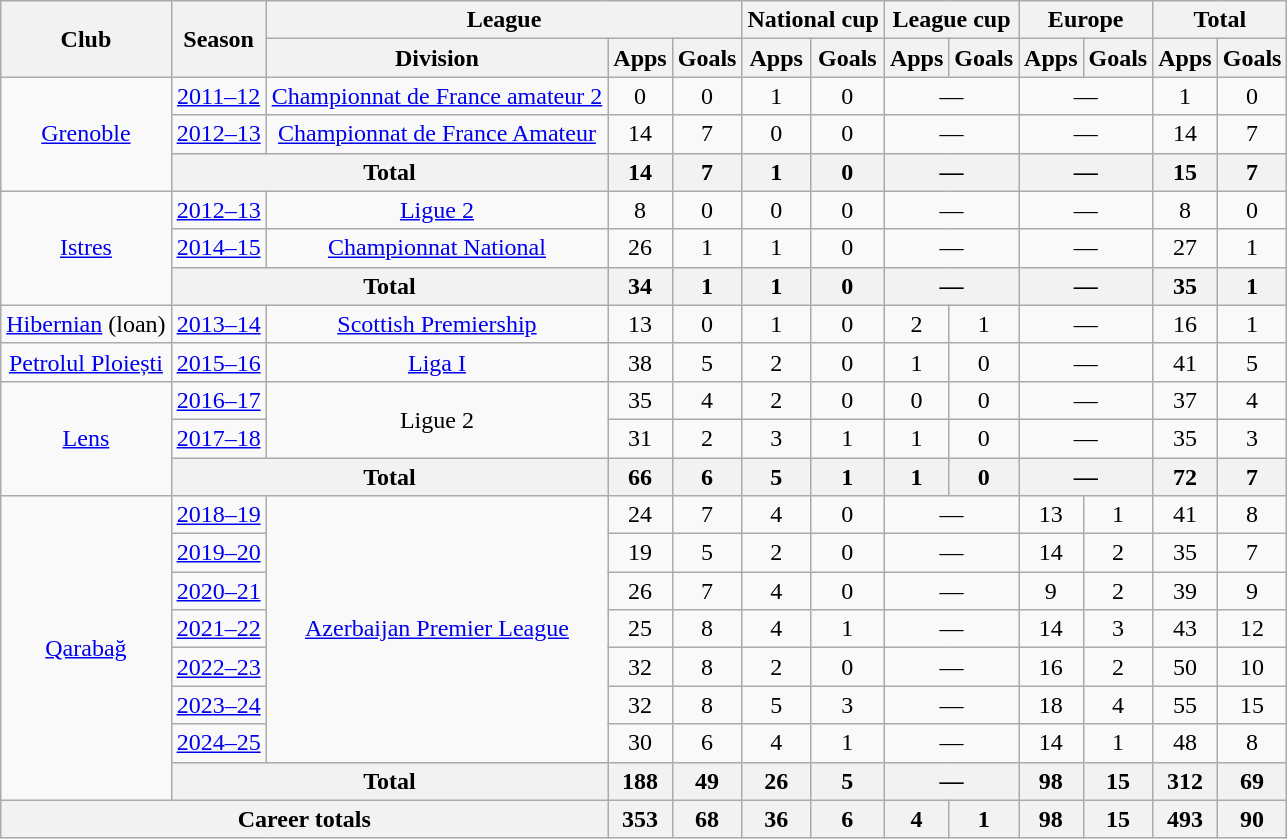<table class="wikitable" style="text-align: center">
<tr>
<th rowspan="2">Club</th>
<th rowspan="2">Season</th>
<th colspan="3">League</th>
<th colspan="2">National cup</th>
<th colspan="2">League cup</th>
<th colspan="2">Europe</th>
<th colspan="2">Total</th>
</tr>
<tr>
<th>Division</th>
<th>Apps</th>
<th>Goals</th>
<th>Apps</th>
<th>Goals</th>
<th>Apps</th>
<th>Goals</th>
<th>Apps</th>
<th>Goals</th>
<th>Apps</th>
<th>Goals</th>
</tr>
<tr>
<td rowspan="3"><a href='#'>Grenoble</a></td>
<td><a href='#'>2011–12</a></td>
<td><a href='#'>Championnat de France amateur 2</a></td>
<td>0</td>
<td>0</td>
<td>1</td>
<td>0</td>
<td colspan="2">—</td>
<td colspan="2">—</td>
<td>1</td>
<td>0</td>
</tr>
<tr>
<td><a href='#'>2012–13</a></td>
<td><a href='#'>Championnat de France Amateur</a></td>
<td>14</td>
<td>7</td>
<td>0</td>
<td>0</td>
<td colspan="2">—</td>
<td colspan="2">—</td>
<td>14</td>
<td>7</td>
</tr>
<tr>
<th colspan="2">Total</th>
<th>14</th>
<th>7</th>
<th>1</th>
<th>0</th>
<th colspan="2">—</th>
<th colspan="2">—</th>
<th>15</th>
<th>7</th>
</tr>
<tr>
<td rowspan="3"><a href='#'>Istres</a></td>
<td><a href='#'>2012–13</a></td>
<td><a href='#'>Ligue 2</a></td>
<td>8</td>
<td>0</td>
<td>0</td>
<td>0</td>
<td colspan="2">—</td>
<td colspan="2">—</td>
<td>8</td>
<td>0</td>
</tr>
<tr>
<td><a href='#'>2014–15</a></td>
<td><a href='#'>Championnat National</a></td>
<td>26</td>
<td>1</td>
<td>1</td>
<td>0</td>
<td colspan="2">—</td>
<td colspan="2">—</td>
<td>27</td>
<td>1</td>
</tr>
<tr>
<th colspan="2">Total</th>
<th>34</th>
<th>1</th>
<th>1</th>
<th>0</th>
<th colspan="2">—</th>
<th colspan="2">—</th>
<th>35</th>
<th>1</th>
</tr>
<tr>
<td><a href='#'>Hibernian</a> (loan)</td>
<td><a href='#'>2013–14</a></td>
<td><a href='#'>Scottish Premiership</a></td>
<td>13</td>
<td>0</td>
<td>1</td>
<td>0</td>
<td>2</td>
<td>1</td>
<td colspan="2">—</td>
<td>16</td>
<td>1</td>
</tr>
<tr>
<td><a href='#'>Petrolul Ploiești</a></td>
<td><a href='#'>2015–16</a></td>
<td><a href='#'>Liga I</a></td>
<td>38</td>
<td>5</td>
<td>2</td>
<td>0</td>
<td>1</td>
<td>0</td>
<td colspan="2">—</td>
<td>41</td>
<td>5</td>
</tr>
<tr>
<td rowspan="3"><a href='#'>Lens</a></td>
<td><a href='#'>2016–17</a></td>
<td rowspan="2">Ligue 2</td>
<td>35</td>
<td>4</td>
<td>2</td>
<td>0</td>
<td>0</td>
<td>0</td>
<td colspan="2">—</td>
<td>37</td>
<td>4</td>
</tr>
<tr>
<td><a href='#'>2017–18</a></td>
<td>31</td>
<td>2</td>
<td>3</td>
<td>1</td>
<td>1</td>
<td>0</td>
<td colspan="2">—</td>
<td>35</td>
<td>3</td>
</tr>
<tr>
<th colspan="2">Total</th>
<th>66</th>
<th>6</th>
<th>5</th>
<th>1</th>
<th>1</th>
<th>0</th>
<th colspan="2">—</th>
<th>72</th>
<th>7</th>
</tr>
<tr>
<td rowspan="8"><a href='#'>Qarabağ</a></td>
<td><a href='#'>2018–19</a></td>
<td rowspan="7"><a href='#'>Azerbaijan Premier League</a></td>
<td>24</td>
<td>7</td>
<td>4</td>
<td>0</td>
<td colspan="2">—</td>
<td>13</td>
<td>1</td>
<td>41</td>
<td>8</td>
</tr>
<tr>
<td><a href='#'>2019–20</a></td>
<td>19</td>
<td>5</td>
<td>2</td>
<td>0</td>
<td colspan="2">—</td>
<td>14</td>
<td>2</td>
<td>35</td>
<td>7</td>
</tr>
<tr>
<td><a href='#'>2020–21</a></td>
<td>26</td>
<td>7</td>
<td>4</td>
<td>0</td>
<td colspan="2">—</td>
<td>9</td>
<td>2</td>
<td>39</td>
<td>9</td>
</tr>
<tr>
<td><a href='#'>2021–22</a></td>
<td>25</td>
<td>8</td>
<td>4</td>
<td>1</td>
<td colspan="2">—</td>
<td>14</td>
<td>3</td>
<td>43</td>
<td>12</td>
</tr>
<tr>
<td><a href='#'>2022–23</a></td>
<td>32</td>
<td>8</td>
<td>2</td>
<td>0</td>
<td colspan="2">—</td>
<td>16</td>
<td>2</td>
<td>50</td>
<td>10</td>
</tr>
<tr>
<td><a href='#'>2023–24</a></td>
<td>32</td>
<td>8</td>
<td>5</td>
<td>3</td>
<td colspan="2">—</td>
<td>18</td>
<td>4</td>
<td>55</td>
<td>15</td>
</tr>
<tr>
<td><a href='#'>2024–25</a></td>
<td>30</td>
<td>6</td>
<td>4</td>
<td>1</td>
<td colspan="2">—</td>
<td>14</td>
<td>1</td>
<td>48</td>
<td>8</td>
</tr>
<tr>
<th colspan="2">Total</th>
<th>188</th>
<th>49</th>
<th>26</th>
<th>5</th>
<th colspan="2">—</th>
<th>98</th>
<th>15</th>
<th>312</th>
<th>69</th>
</tr>
<tr>
<th colspan="3">Career totals</th>
<th>353</th>
<th>68</th>
<th>36</th>
<th>6</th>
<th>4</th>
<th>1</th>
<th>98</th>
<th>15</th>
<th>493</th>
<th>90</th>
</tr>
</table>
